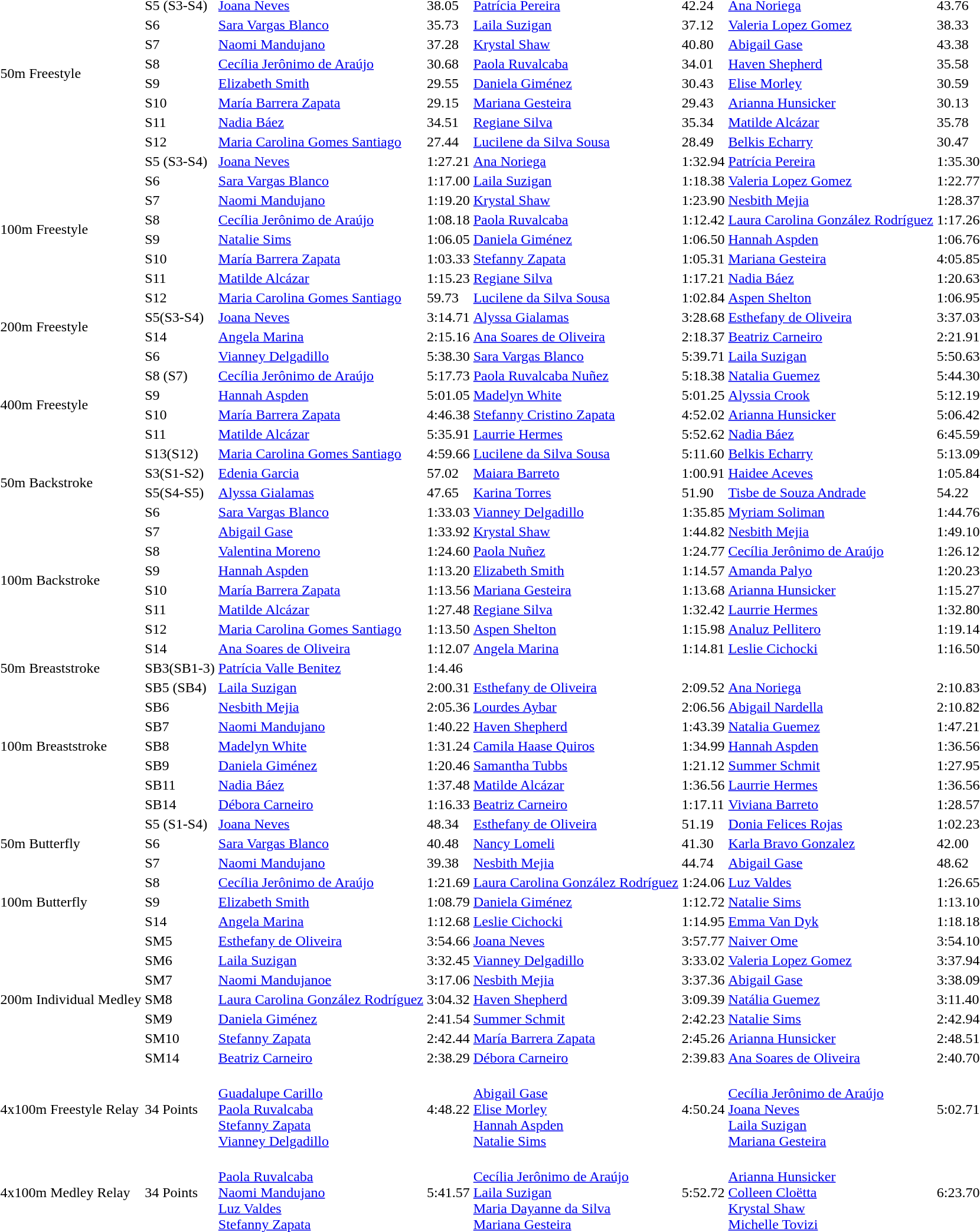<table>
<tr>
<td rowspan=8>50m Freestyle</td>
<td>S5 (S3-S4)<br></td>
<td><a href='#'>Joana Neves</a><br></td>
<td>38.05</td>
<td><a href='#'>Patrícia Pereira</a><br></td>
<td>42.24</td>
<td><a href='#'>Ana Noriega</a><br></td>
<td>43.76</td>
</tr>
<tr>
<td>S6<br></td>
<td><a href='#'>Sara Vargas Blanco</a><br></td>
<td>35.73</td>
<td><a href='#'>Laila Suzigan</a><br></td>
<td>37.12</td>
<td><a href='#'>Valeria Lopez Gomez</a><br></td>
<td>38.33</td>
</tr>
<tr>
<td>S7<br></td>
<td><a href='#'>Naomi Mandujano</a><br></td>
<td>37.28</td>
<td><a href='#'>Krystal Shaw</a><br></td>
<td>40.80</td>
<td><a href='#'>Abigail Gase</a><br></td>
<td>43.38</td>
</tr>
<tr>
<td>S8<br></td>
<td><a href='#'>Cecília Jerônimo de Araújo</a><br></td>
<td>30.68</td>
<td><a href='#'>Paola Ruvalcaba</a><br></td>
<td>34.01</td>
<td><a href='#'>Haven Shepherd</a><br></td>
<td>35.58</td>
</tr>
<tr>
<td>S9<br></td>
<td><a href='#'>Elizabeth Smith</a><br></td>
<td>29.55</td>
<td><a href='#'>Daniela Giménez</a><br></td>
<td>30.43</td>
<td><a href='#'>Elise Morley</a><br></td>
<td>30.59</td>
</tr>
<tr>
<td>S10<br></td>
<td><a href='#'>María Barrera Zapata</a><br></td>
<td>29.15</td>
<td><a href='#'>Mariana Gesteira</a><br></td>
<td>29.43</td>
<td><a href='#'>Arianna Hunsicker</a><br></td>
<td>30.13</td>
</tr>
<tr>
<td>S11<br></td>
<td><a href='#'>Nadia Báez</a><br></td>
<td>34.51</td>
<td><a href='#'>Regiane Silva</a><br></td>
<td>35.34</td>
<td><a href='#'>Matilde Alcázar</a><br></td>
<td>35.78</td>
</tr>
<tr>
<td>S12<br></td>
<td><a href='#'>Maria Carolina Gomes Santiago</a><br></td>
<td>27.44</td>
<td><a href='#'>Lucilene da Silva Sousa</a><br></td>
<td>28.49</td>
<td><a href='#'>Belkis Echarry</a><br></td>
<td>30.47</td>
</tr>
<tr>
<td rowspan=8>100m Freestyle</td>
<td>S5 (S3-S4)<br></td>
<td><a href='#'>Joana Neves</a><br></td>
<td>1:27.21</td>
<td><a href='#'>Ana Noriega</a><br></td>
<td>1:32.94</td>
<td><a href='#'>Patrícia Pereira</a><br></td>
<td>1:35.30</td>
</tr>
<tr>
<td>S6<br></td>
<td><a href='#'>Sara Vargas Blanco</a><br></td>
<td>1:17.00</td>
<td><a href='#'>Laila Suzigan</a><br></td>
<td>1:18.38</td>
<td><a href='#'>Valeria Lopez Gomez</a><br></td>
<td>1:22.77</td>
</tr>
<tr>
<td>S7<br></td>
<td><a href='#'>Naomi Mandujano</a><br></td>
<td>1:19.20</td>
<td><a href='#'>Krystal Shaw</a><br></td>
<td>1:23.90</td>
<td><a href='#'>Nesbith Mejia</a><br></td>
<td>1:28.37</td>
</tr>
<tr>
<td>S8<br></td>
<td><a href='#'>Cecília Jerônimo de Araújo</a><br></td>
<td>1:08.18</td>
<td><a href='#'>Paola Ruvalcaba</a><br></td>
<td>1:12.42</td>
<td><a href='#'>Laura Carolina González Rodríguez</a><br></td>
<td>1:17.26</td>
</tr>
<tr>
<td>S9<br></td>
<td><a href='#'>Natalie Sims</a><br></td>
<td>1:06.05</td>
<td><a href='#'>Daniela Giménez</a><br></td>
<td>1:06.50</td>
<td><a href='#'>Hannah Aspden</a><br></td>
<td>1:06.76</td>
</tr>
<tr>
<td>S10<br></td>
<td><a href='#'>María Barrera Zapata</a><br></td>
<td>1:03.33</td>
<td><a href='#'>Stefanny Zapata</a><br></td>
<td>1:05.31</td>
<td><a href='#'>Mariana Gesteira</a><br></td>
<td>4:05.85</td>
</tr>
<tr>
<td>S11<br></td>
<td><a href='#'>Matilde Alcázar</a><br></td>
<td>1:15.23</td>
<td><a href='#'>Regiane Silva</a><br></td>
<td>1:17.21</td>
<td><a href='#'>Nadia Báez</a><br></td>
<td>1:20.63</td>
</tr>
<tr>
<td>S12<br></td>
<td><a href='#'>Maria Carolina Gomes Santiago</a><br></td>
<td>59.73</td>
<td><a href='#'>Lucilene da Silva Sousa</a><br></td>
<td>1:02.84</td>
<td><a href='#'>Aspen Shelton</a><br></td>
<td>1:06.95</td>
</tr>
<tr>
<td rowspan=2>200m Freestyle</td>
<td>S5(S3-S4)<br></td>
<td><a href='#'>Joana Neves</a><br></td>
<td>3:14.71</td>
<td><a href='#'>Alyssa Gialamas</a><br></td>
<td>3:28.68</td>
<td><a href='#'>Esthefany de Oliveira</a><br></td>
<td>3:37.03</td>
</tr>
<tr>
<td>S14<br></td>
<td><a href='#'>Angela Marina</a><br></td>
<td>2:15.16</td>
<td><a href='#'>Ana Soares de Oliveira</a><br></td>
<td>2:18.37</td>
<td><a href='#'>Beatriz Carneiro</a><br></td>
<td>2:21.91</td>
</tr>
<tr>
<td rowspan=6>400m Freestyle</td>
<td>S6<br></td>
<td><a href='#'>Vianney Delgadillo</a><br></td>
<td>5:38.30</td>
<td><a href='#'>Sara Vargas Blanco</a><br></td>
<td>5:39.71</td>
<td><a href='#'>Laila Suzigan</a><br></td>
<td>5:50.63</td>
</tr>
<tr>
<td>S8 (S7)<br></td>
<td><a href='#'>Cecília Jerônimo de Araújo</a><br></td>
<td>5:17.73</td>
<td><a href='#'>Paola Ruvalcaba Nuñez</a><br></td>
<td>5:18.38</td>
<td><a href='#'>Natalia Guemez</a><br></td>
<td>5:44.30</td>
</tr>
<tr>
<td>S9<br></td>
<td><a href='#'>Hannah Aspden</a><br></td>
<td>5:01.05</td>
<td><a href='#'>Madelyn White</a><br></td>
<td>5:01.25</td>
<td><a href='#'>Alyssia Crook</a><br></td>
<td>5:12.19</td>
</tr>
<tr>
<td>S10<br></td>
<td><a href='#'>María Barrera Zapata</a><br></td>
<td>4:46.38</td>
<td><a href='#'>Stefanny Cristino Zapata</a><br></td>
<td>4:52.02</td>
<td><a href='#'>Arianna Hunsicker</a><br></td>
<td>5:06.42</td>
</tr>
<tr>
<td>S11<br></td>
<td><a href='#'>Matilde Alcázar</a><br></td>
<td>5:35.91</td>
<td><a href='#'>Laurrie Hermes</a><br></td>
<td>5:52.62</td>
<td><a href='#'>Nadia Báez</a><br></td>
<td>6:45.59</td>
</tr>
<tr>
<td>S13(S12)<br></td>
<td><a href='#'>Maria Carolina Gomes Santiago</a><br></td>
<td>4:59.66</td>
<td><a href='#'>Lucilene da Silva Sousa</a><br></td>
<td>5:11.60</td>
<td><a href='#'>Belkis Echarry</a><br></td>
<td>5:13.09</td>
</tr>
<tr>
<td rowspan=2>50m Backstroke</td>
<td>S3(S1-S2)<br></td>
<td><a href='#'>Edenia Garcia</a><br></td>
<td>57.02</td>
<td><a href='#'>Maiara Barreto</a><br></td>
<td>1:00.91</td>
<td><a href='#'>Haidee Aceves</a><br></td>
<td>1:05.84</td>
</tr>
<tr>
<td>S5(S4-S5)<br></td>
<td><a href='#'>Alyssa Gialamas</a><br></td>
<td>47.65</td>
<td><a href='#'>Karina Torres</a><br></td>
<td>51.90</td>
<td><a href='#'>Tisbe de Souza Andrade</a><br></td>
<td>54.22</td>
</tr>
<tr>
<td rowspan=8>100m Backstroke</td>
<td>S6<br></td>
<td><a href='#'>Sara Vargas Blanco</a><br></td>
<td>1:33.03</td>
<td><a href='#'>Vianney Delgadillo</a><br></td>
<td>1:35.85</td>
<td><a href='#'>Myriam Soliman</a><br></td>
<td>1:44.76</td>
</tr>
<tr>
<td>S7<br></td>
<td><a href='#'>Abigail Gase</a><br></td>
<td>1:33.92</td>
<td><a href='#'>Krystal Shaw</a><br></td>
<td>1:44.82</td>
<td><a href='#'>Nesbith Mejia</a><br></td>
<td>1:49.10</td>
</tr>
<tr>
<td>S8<br></td>
<td><a href='#'>Valentina Moreno</a><br></td>
<td>1:24.60</td>
<td><a href='#'>Paola Nuñez</a><br></td>
<td>1:24.77</td>
<td><a href='#'>Cecília Jerônimo de Araújo</a><br></td>
<td>1:26.12</td>
</tr>
<tr>
<td>S9<br></td>
<td><a href='#'>Hannah Aspden</a><br></td>
<td>1:13.20</td>
<td><a href='#'>Elizabeth Smith</a><br></td>
<td>1:14.57</td>
<td><a href='#'>Amanda Palyo</a><br></td>
<td>1:20.23</td>
</tr>
<tr>
<td>S10<br></td>
<td><a href='#'>María Barrera Zapata</a><br></td>
<td>1:13.56</td>
<td><a href='#'>Mariana Gesteira</a><br></td>
<td>1:13.68</td>
<td><a href='#'>Arianna Hunsicker</a><br></td>
<td>1:15.27</td>
</tr>
<tr>
<td>S11<br></td>
<td><a href='#'>Matilde Alcázar</a><br></td>
<td>1:27.48</td>
<td><a href='#'>Regiane Silva</a><br></td>
<td>1:32.42</td>
<td><a href='#'>Laurrie Hermes</a><br></td>
<td>1:32.80</td>
</tr>
<tr>
<td>S12<br></td>
<td><a href='#'>Maria Carolina Gomes Santiago</a><br></td>
<td>1:13.50</td>
<td><a href='#'>Aspen Shelton</a><br></td>
<td>1:15.98</td>
<td><a href='#'>Analuz Pellitero</a><br></td>
<td>1:19.14</td>
</tr>
<tr>
<td>S14<br></td>
<td><a href='#'>Ana Soares de Oliveira</a><br></td>
<td>1:12.07</td>
<td><a href='#'>Angela Marina</a><br></td>
<td>1:14.81</td>
<td><a href='#'>Leslie Cichocki</a><br></td>
<td>1:16.50</td>
</tr>
<tr>
<td>50m Breaststroke</td>
<td>SB3(SB1-3)<br></td>
<td><a href='#'>Patrícia Valle Benitez</a><br></td>
<td>1:4.46</td>
<td></td>
<td></td>
<td></td>
<td></td>
</tr>
<tr>
<td rowspan=7>100m Breaststroke</td>
<td>SB5 (SB4)<br></td>
<td><a href='#'>Laila Suzigan</a><br></td>
<td>2:00.31</td>
<td><a href='#'>Esthefany de Oliveira</a><br></td>
<td>2:09.52</td>
<td><a href='#'>Ana Noriega</a><br></td>
<td>2:10.83</td>
</tr>
<tr>
<td>SB6<br></td>
<td><a href='#'>Nesbith Mejia</a><br></td>
<td>2:05.36</td>
<td><a href='#'>Lourdes Aybar</a><br></td>
<td>2:06.56</td>
<td><a href='#'>Abigail Nardella</a><br></td>
<td>2:10.82</td>
</tr>
<tr>
<td>SB7<br></td>
<td><a href='#'>Naomi Mandujano</a><br></td>
<td>1:40.22</td>
<td><a href='#'>Haven Shepherd</a><br></td>
<td>1:43.39</td>
<td><a href='#'>Natalia Guemez</a><br></td>
<td>1:47.21</td>
</tr>
<tr>
<td>SB8<br></td>
<td><a href='#'>Madelyn White</a><br></td>
<td>1:31.24</td>
<td><a href='#'>Camila Haase Quiros</a><br></td>
<td>1:34.99</td>
<td><a href='#'>Hannah Aspden</a><br></td>
<td>1:36.56</td>
</tr>
<tr>
<td>SB9<br></td>
<td><a href='#'>Daniela Giménez</a><br></td>
<td>1:20.46</td>
<td><a href='#'>Samantha Tubbs</a><br></td>
<td>1:21.12</td>
<td><a href='#'>Summer Schmit</a><br></td>
<td>1:27.95</td>
</tr>
<tr>
<td>SB11<br></td>
<td><a href='#'>Nadia Báez</a><br></td>
<td>1:37.48</td>
<td><a href='#'>Matilde Alcázar</a><br></td>
<td>1:36.56</td>
<td><a href='#'>Laurrie Hermes</a><br></td>
<td>1:36.56</td>
</tr>
<tr>
<td>SB14<br></td>
<td><a href='#'>Débora Carneiro</a><br></td>
<td>1:16.33</td>
<td><a href='#'>Beatriz Carneiro</a><br></td>
<td>1:17.11</td>
<td><a href='#'>Viviana Barreto</a><br></td>
<td>1:28.57</td>
</tr>
<tr>
<td rowspan=3>50m Butterfly</td>
<td>S5 (S1-S4)<br></td>
<td><a href='#'>Joana Neves</a><br></td>
<td>48.34</td>
<td><a href='#'>Esthefany de Oliveira</a><br></td>
<td>51.19</td>
<td><a href='#'>Donia Felices Rojas</a><br></td>
<td>1:02.23</td>
</tr>
<tr>
<td>S6<br></td>
<td><a href='#'>Sara Vargas Blanco</a><br></td>
<td>40.48</td>
<td><a href='#'>Nancy Lomeli</a><br></td>
<td>41.30</td>
<td><a href='#'>Karla Bravo Gonzalez</a><br></td>
<td>42.00</td>
</tr>
<tr>
<td>S7<br></td>
<td><a href='#'>Naomi Mandujano</a><br></td>
<td>39.38</td>
<td><a href='#'>Nesbith Mejia</a><br></td>
<td>44.74</td>
<td><a href='#'>Abigail Gase</a><br></td>
<td>48.62</td>
</tr>
<tr>
<td rowspan=3>100m Butterfly</td>
<td>S8<br></td>
<td><a href='#'>Cecília Jerônimo de Araújo</a><br></td>
<td>1:21.69</td>
<td><a href='#'>Laura Carolina González Rodríguez</a><br></td>
<td>1:24.06</td>
<td><a href='#'>Luz Valdes</a><br></td>
<td>1:26.65</td>
</tr>
<tr>
<td>S9<br></td>
<td><a href='#'>Elizabeth Smith</a><br></td>
<td>1:08.79</td>
<td><a href='#'>Daniela Giménez</a><br></td>
<td>1:12.72</td>
<td><a href='#'>Natalie Sims</a><br></td>
<td>1:13.10</td>
</tr>
<tr>
<td>S14<br></td>
<td><a href='#'>Angela Marina</a><br></td>
<td>1:12.68</td>
<td><a href='#'>Leslie Cichocki</a><br></td>
<td>1:14.95</td>
<td><a href='#'>Emma Van Dyk</a><br></td>
<td>1:18.18</td>
</tr>
<tr>
<td rowspan=7>200m Individual Medley</td>
<td>SM5<br></td>
<td><a href='#'>Esthefany de Oliveira</a><br></td>
<td>3:54.66</td>
<td><a href='#'>Joana Neves</a><br></td>
<td>3:57.77</td>
<td><a href='#'>Naiver Ome</a><br></td>
<td>3:54.10</td>
</tr>
<tr>
<td>SM6<br></td>
<td><a href='#'>Laila Suzigan</a><br></td>
<td>3:32.45</td>
<td><a href='#'>Vianney Delgadillo</a><br></td>
<td>3:33.02</td>
<td><a href='#'>Valeria Lopez Gomez</a><br></td>
<td>3:37.94</td>
</tr>
<tr>
<td>SM7<br></td>
<td><a href='#'>Naomi Mandujanoe</a><br></td>
<td>3:17.06</td>
<td><a href='#'>Nesbith Mejia</a><br></td>
<td>3:37.36</td>
<td><a href='#'>Abigail Gase</a><br></td>
<td>3:38.09</td>
</tr>
<tr>
<td>SM8<br></td>
<td><a href='#'>Laura Carolina González Rodríguez</a><br></td>
<td>3:04.32</td>
<td><a href='#'>Haven Shepherd</a><br></td>
<td>3:09.39</td>
<td><a href='#'>Natália Guemez</a><br></td>
<td>3:11.40</td>
</tr>
<tr>
<td>SM9<br></td>
<td><a href='#'>Daniela Giménez</a><br></td>
<td>2:41.54</td>
<td><a href='#'>Summer Schmit</a><br></td>
<td>2:42.23</td>
<td><a href='#'>Natalie Sims</a><br></td>
<td>2:42.94</td>
</tr>
<tr>
<td>SM10<br></td>
<td><a href='#'>Stefanny Zapata</a><br></td>
<td>2:42.44</td>
<td><a href='#'>María Barrera Zapata</a><br></td>
<td>2:45.26</td>
<td><a href='#'>Arianna Hunsicker</a><br></td>
<td>2:48.51</td>
</tr>
<tr>
<td>SM14<br></td>
<td><a href='#'>Beatriz Carneiro</a><br></td>
<td>2:38.29</td>
<td><a href='#'>Débora Carneiro</a><br></td>
<td>2:39.83</td>
<td><a href='#'>Ana Soares de Oliveira</a><br></td>
<td>2:40.70</td>
</tr>
<tr>
<td>4x100m Freestyle Relay</td>
<td>34 Points<br></td>
<td><br><a href='#'>Guadalupe Carillo</a><br><a href='#'>Paola Ruvalcaba</a><br><a href='#'>Stefanny Zapata</a><br><a href='#'>Vianney Delgadillo</a></td>
<td>4:48.22</td>
<td><br><a href='#'>Abigail Gase</a><br><a href='#'>Elise Morley</a><br><a href='#'>Hannah Aspden</a><br><a href='#'>Natalie Sims</a></td>
<td>4:50.24</td>
<td><br><a href='#'>Cecília Jerônimo de Araújo</a><br><a href='#'>Joana Neves</a><br><a href='#'>Laila Suzigan</a><br><a href='#'>Mariana Gesteira</a></td>
<td>5:02.71</td>
</tr>
<tr>
<td>4x100m Medley Relay</td>
<td>34 Points<br></td>
<td><br> <a href='#'>Paola Ruvalcaba</a><br><a href='#'>Naomi Mandujano</a><br><a href='#'>Luz Valdes</a><br><a href='#'>Stefanny Zapata</a></td>
<td>5:41.57</td>
<td><br><a href='#'>Cecília Jerônimo de Araújo</a><br><a href='#'>Laila Suzigan</a><br><a href='#'>Maria Dayanne da Silva</a><br><a href='#'>Mariana Gesteira</a></td>
<td>5:52.72</td>
<td><br><a href='#'>Arianna Hunsicker</a><br><a href='#'>Colleen Cloëtta</a><br><a href='#'>Krystal Shaw</a><br><a href='#'>Michelle Tovizi</a></td>
<td>6:23.70</td>
</tr>
</table>
